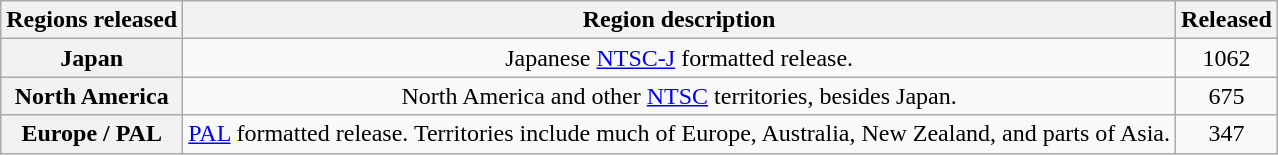<table class="wikitable plainrowheaders" width="auto" style="margin:1em auto; text-align:center;">
<tr>
<th scope="col">Regions released</th>
<th scope="col">Region description</th>
<th scope="col">Released</th>
</tr>
<tr>
<th>Japan</th>
<td>Japanese <a href='#'>NTSC-J</a> formatted release.</td>
<td>1062</td>
</tr>
<tr>
<th>North America</th>
<td>North America and other <a href='#'>NTSC</a> territories, besides Japan.</td>
<td>675</td>
</tr>
<tr>
<th>Europe / PAL</th>
<td><a href='#'>PAL</a> formatted release. Territories include much of Europe, Australia, New Zealand, and parts of Asia.</td>
<td>347</td>
</tr>
</table>
